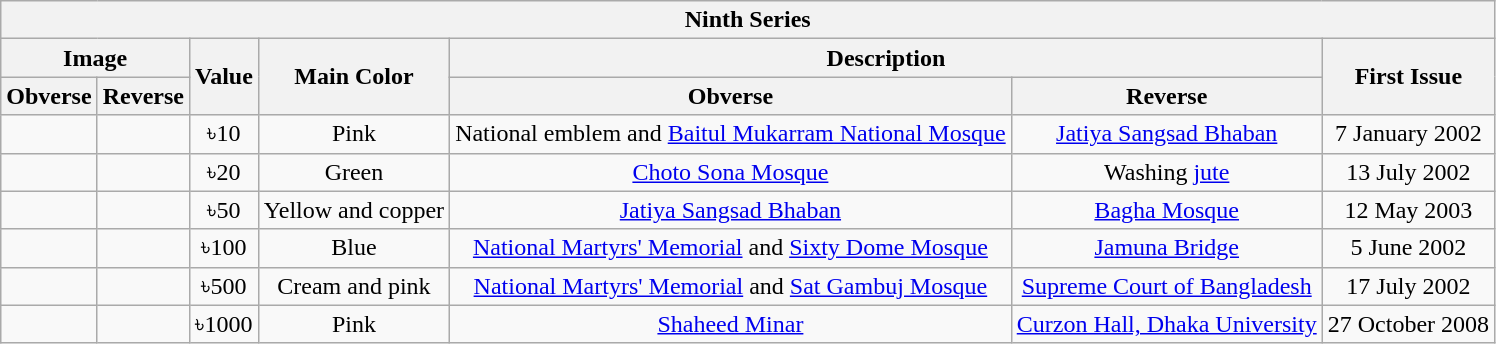<table class="wikitable" style="text-align:center">
<tr>
<th colspan="8">Ninth Series</th>
</tr>
<tr>
<th colspan="2">Image</th>
<th rowspan="2">Value</th>
<th rowspan="2">Main Color</th>
<th colspan="2">Description</th>
<th rowspan="2">First Issue</th>
</tr>
<tr>
<th>Obverse</th>
<th>Reverse</th>
<th>Obverse</th>
<th>Reverse</th>
</tr>
<tr>
<td></td>
<td></td>
<td>৳10</td>
<td>Pink</td>
<td>National emblem and <a href='#'>Baitul Mukarram National Mosque</a></td>
<td><a href='#'>Jatiya Sangsad Bhaban</a></td>
<td>7 January 2002</td>
</tr>
<tr>
<td></td>
<td></td>
<td>৳20</td>
<td>Green</td>
<td><a href='#'>Choto Sona Mosque</a></td>
<td>Washing <a href='#'>jute</a></td>
<td>13 July 2002</td>
</tr>
<tr>
<td></td>
<td></td>
<td>৳50</td>
<td>Yellow and copper</td>
<td><a href='#'>Jatiya Sangsad Bhaban</a></td>
<td><a href='#'>Bagha Mosque</a></td>
<td>12 May 2003</td>
</tr>
<tr>
<td></td>
<td></td>
<td>৳100</td>
<td>Blue</td>
<td><a href='#'>National Martyrs' Memorial</a> and <a href='#'>Sixty Dome Mosque</a></td>
<td><a href='#'>Jamuna Bridge</a></td>
<td>5 June 2002</td>
</tr>
<tr>
<td></td>
<td></td>
<td>৳500</td>
<td>Cream and pink</td>
<td><a href='#'>National Martyrs' Memorial</a> and <a href='#'>Sat Gambuj Mosque</a></td>
<td><a href='#'>Supreme Court of Bangladesh</a></td>
<td>17 July 2002</td>
</tr>
<tr>
<td></td>
<td></td>
<td>৳1000</td>
<td>Pink</td>
<td><a href='#'>Shaheed Minar</a></td>
<td><a href='#'>Curzon Hall, Dhaka University</a></td>
<td>27 October 2008</td>
</tr>
</table>
